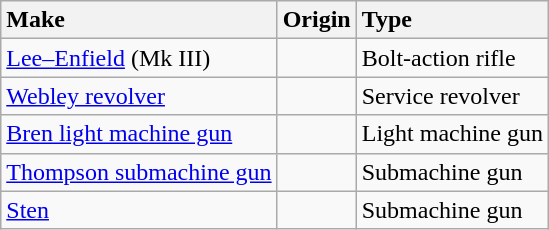<table class="wikitable">
<tr>
<th style="text-align:left;">Make</th>
<th style="text-align:left;">Origin</th>
<th style="text-align:left;">Type</th>
</tr>
<tr>
<td><a href='#'>Lee–Enfield</a> (Mk III)</td>
<td></td>
<td>Bolt-action rifle</td>
</tr>
<tr>
<td><a href='#'>Webley revolver</a></td>
<td></td>
<td>Service revolver</td>
</tr>
<tr>
<td><a href='#'>Bren light machine gun</a></td>
<td></td>
<td>Light machine gun</td>
</tr>
<tr>
<td><a href='#'>Thompson submachine gun</a></td>
<td></td>
<td>Submachine gun</td>
</tr>
<tr>
<td><a href='#'>Sten</a></td>
<td></td>
<td>Submachine gun</td>
</tr>
</table>
